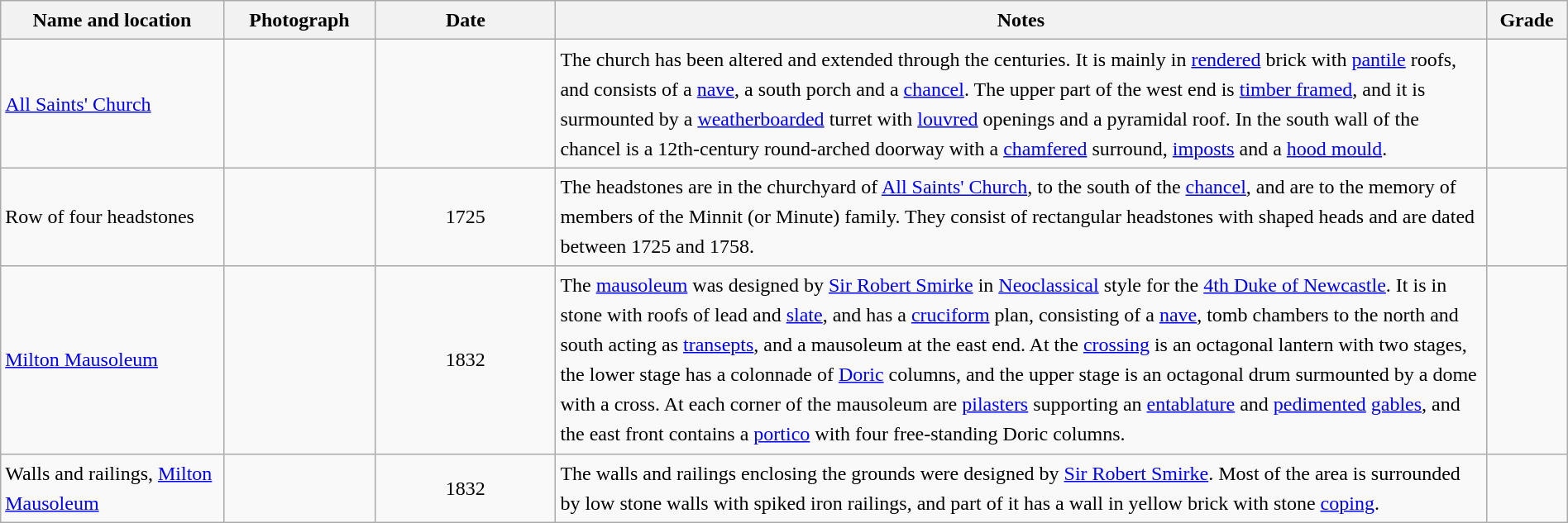<table class="wikitable sortable plainrowheaders" style="width:100%; border:0px; text-align:left; line-height:150%">
<tr>
<th scope="col"  style="width:150px">Name and location</th>
<th scope="col"  style="width:100px" class="unsortable">Photograph</th>
<th scope="col"  style="width:120px">Date</th>
<th scope="col"  style="width:650px" class="unsortable">Notes</th>
<th scope="col"  style="width:50px">Grade</th>
</tr>
<tr>
<td><a href='#'>All Saints' Church</a><br><small></small></td>
<td></td>
<td align="center"></td>
<td>The church has been altered and extended through the centuries.  It is mainly in <a href='#'>rendered</a> brick with <a href='#'>pantile</a> roofs, and consists of a <a href='#'>nave</a>, a south porch and a <a href='#'>chancel</a>.  The upper part of the west end is <a href='#'>timber framed</a>, and it is surmounted by a <a href='#'>weatherboarded</a> turret with <a href='#'>louvred</a> openings and a pyramidal roof.  In the south wall of the chancel is a 12th-century round-arched doorway with a <a href='#'>chamfered</a> surround, <a href='#'>imposts</a> and a <a href='#'>hood mould</a>.</td>
<td align="center" ></td>
</tr>
<tr>
<td>Row of four headstones<br><small></small></td>
<td></td>
<td align="center">1725</td>
<td>The headstones are in the churchyard of <a href='#'>All Saints' Church</a>, to the south of the <a href='#'>chancel</a>, and are to the memory of members of the Minnit (or Minute) family.  They consist of rectangular headstones with shaped heads and are dated between 1725 and 1758.</td>
<td align="center" ></td>
</tr>
<tr>
<td><a href='#'>Milton Mausoleum</a><br><small></small></td>
<td></td>
<td align="center">1832</td>
<td>The <a href='#'>mausoleum</a> was designed by <a href='#'>Sir Robert Smirke</a> in <a href='#'>Neoclassical</a> style for the <a href='#'>4th Duke of Newcastle</a>.  It is in stone with roofs of lead and <a href='#'>slate</a>, and has a <a href='#'>cruciform</a> plan, consisting of a <a href='#'>nave</a>, tomb chambers to the north and south acting as <a href='#'>transepts</a>, and a mausoleum at the east end.  At the <a href='#'>crossing</a> is an octagonal lantern with two stages, the lower stage has a colonnade of <a href='#'>Doric</a> columns, and the upper stage is an octagonal drum surmounted by a dome with a cross.  At each corner of the mausoleum are <a href='#'>pilasters</a> supporting an <a href='#'>entablature</a> and <a href='#'>pedimented</a> <a href='#'>gables</a>, and the east front contains a <a href='#'>portico</a> with four free-standing Doric columns.</td>
<td align="center" ></td>
</tr>
<tr>
<td>Walls and railings, <a href='#'>Milton Mausoleum</a><br><small></small></td>
<td></td>
<td align="center">1832</td>
<td>The walls and railings enclosing the grounds were designed by <a href='#'>Sir Robert Smirke</a>.  Most of the area is surrounded by low stone walls with spiked iron railings, and part of it has a wall in yellow brick with stone <a href='#'>coping</a>.</td>
<td align="center" ></td>
</tr>
<tr>
</tr>
</table>
